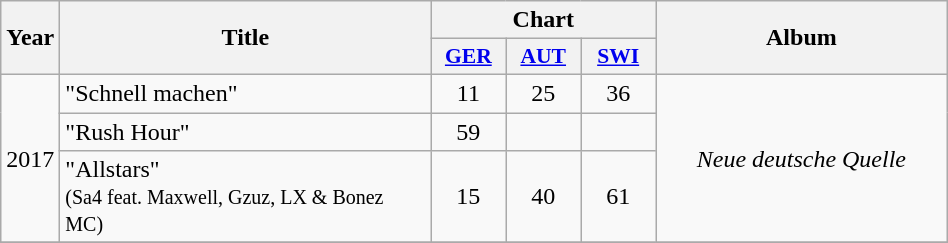<table class="wikitable">
<tr>
<th width="28" rowspan="2">Year</th>
<th width="240" rowspan="2">Title</th>
<th colspan="3">Chart</th>
<th width="187" rowspan="2">Album</th>
</tr>
<tr>
<th scope="col" style="width:3em;font-size:90%;"><a href='#'>GER</a><br></th>
<th scope="col" style="width:3em;font-size:90%;"><a href='#'>AUT</a><br></th>
<th scope="col" style="width:3em;font-size:90%;"><a href='#'>SWI</a><br></th>
</tr>
<tr>
<td rowspan=3>2017</td>
<td>"Schnell machen"</td>
<td align="center">11</td>
<td align="center">25</td>
<td align="center">36</td>
<td align="center" rowspan=3><em>Neue deutsche Quelle</em></td>
</tr>
<tr>
<td>"Rush Hour"</td>
<td align="center">59</td>
<td align="center"></td>
<td align="center"></td>
</tr>
<tr>
<td>"Allstars"<br><small>(Sa4 feat. Maxwell, Gzuz, LX & Bonez MC)</small></td>
<td align="center">15</td>
<td align="center">40</td>
<td align="center">61</td>
</tr>
<tr>
</tr>
</table>
